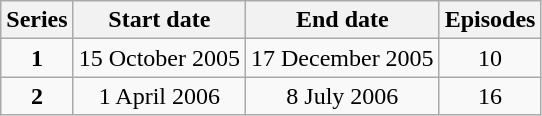<table class="wikitable" style="text-align:center;">
<tr>
<th>Series</th>
<th>Start date</th>
<th>End date</th>
<th>Episodes</th>
</tr>
<tr>
<td><strong>1</strong></td>
<td>15 October 2005</td>
<td>17 December 2005</td>
<td>10</td>
</tr>
<tr>
<td><strong>2</strong></td>
<td>1 April 2006</td>
<td>8 July 2006</td>
<td>16</td>
</tr>
</table>
